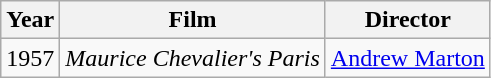<table class="wikitable">
<tr>
<th>Year</th>
<th>Film</th>
<th>Director</th>
</tr>
<tr>
<td>1957</td>
<td><em>Maurice Chevalier's Paris</em></td>
<td><a href='#'>Andrew Marton</a></td>
</tr>
</table>
